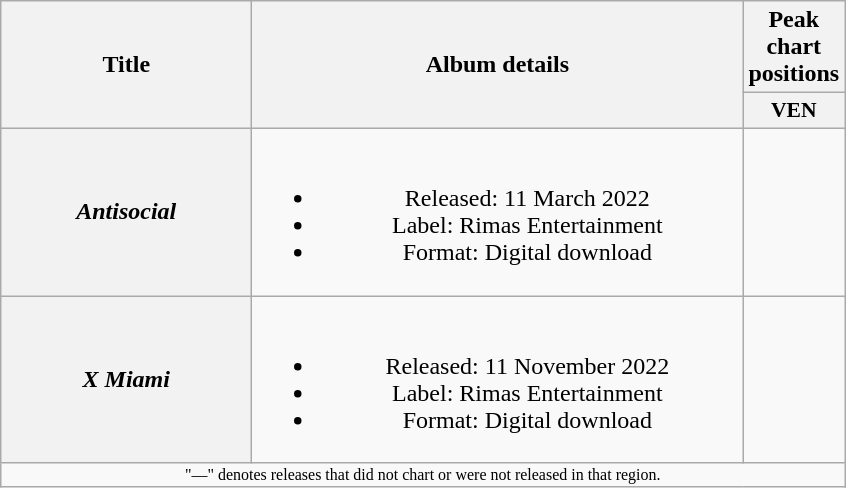<table class="wikitable plainrowheaders" style="text-align:center;">
<tr>
<th rowspan="2" style="width:10em;">Title</th>
<th rowspan="2" style="width:20em;">Album details</th>
<th>Peak chart positions</th>
</tr>
<tr>
<th scope="col" style="width:3em;font-size:90%;">VEN</th>
</tr>
<tr>
<th scope="row"><em>Antisocial</em></th>
<td><br><ul><li>Released: 11 March 2022</li><li>Label: Rimas Entertainment</li><li>Format: Digital download</li></ul></td>
<td></td>
</tr>
<tr>
<th scope="row"><em>X Miami</em></th>
<td><br><ul><li>Released: 11 November 2022</li><li>Label: Rimas Entertainment</li><li>Format: Digital download</li></ul></td>
<td></td>
</tr>
<tr>
<td colspan="3" style="font-size:8pt;">"—" denotes releases that did not chart or were not released in that region.</td>
</tr>
</table>
